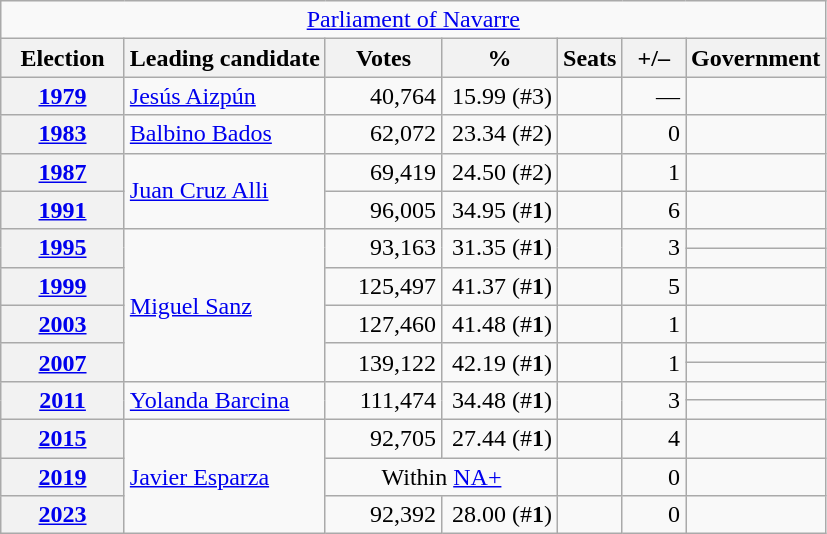<table class="wikitable" style="text-align:right;">
<tr>
<td colspan="9" align="center"><a href='#'>Parliament of Navarre</a></td>
</tr>
<tr>
<th width="75">Election</th>
<th>Leading candidate</th>
<th width="70">Votes</th>
<th width="70">%</th>
<th>Seats</th>
<th width="35">+/–</th>
<th>Government</th>
</tr>
<tr>
<th><a href='#'>1979</a></th>
<td align="left"><a href='#'>Jesús Aizpún</a></td>
<td>40,764</td>
<td>15.99 (#3)</td>
<td></td>
<td>—</td>
<td></td>
</tr>
<tr>
<th><a href='#'>1983</a></th>
<td align="left"><a href='#'>Balbino Bados</a></td>
<td>62,072</td>
<td>23.34 (#2)</td>
<td></td>
<td>0</td>
<td></td>
</tr>
<tr>
<th><a href='#'>1987</a></th>
<td rowspan="2" align="left"><a href='#'>Juan Cruz Alli</a></td>
<td>69,419</td>
<td>24.50 (#2)</td>
<td></td>
<td>1</td>
<td></td>
</tr>
<tr>
<th><a href='#'>1991</a></th>
<td>96,005</td>
<td>34.95 (#<strong>1</strong>)</td>
<td></td>
<td>6</td>
<td></td>
</tr>
<tr>
<th rowspan="2"><a href='#'>1995</a></th>
<td rowspan="6" align="left"><a href='#'>Miguel Sanz</a></td>
<td rowspan="2">93,163</td>
<td rowspan="2">31.35 (#<strong>1</strong>)</td>
<td rowspan="2"></td>
<td rowspan="2">3</td>
<td> </td>
</tr>
<tr>
<td> </td>
</tr>
<tr>
<th><a href='#'>1999</a></th>
<td>125,497</td>
<td>41.37 (#<strong>1</strong>)</td>
<td></td>
<td>5</td>
<td></td>
</tr>
<tr>
<th><a href='#'>2003</a></th>
<td>127,460</td>
<td>41.48 (#<strong>1</strong>)</td>
<td></td>
<td>1</td>
<td></td>
</tr>
<tr>
<th rowspan="2"><a href='#'>2007</a></th>
<td rowspan="2">139,122</td>
<td rowspan="2">42.19 (#<strong>1</strong>)</td>
<td rowspan="2"></td>
<td rowspan="2">1</td>
<td> </td>
</tr>
<tr>
<td> </td>
</tr>
<tr>
<th rowspan="2"><a href='#'>2011</a></th>
<td rowspan="2" align="left"><a href='#'>Yolanda Barcina</a></td>
<td rowspan="2">111,474</td>
<td rowspan="2">34.48 (#<strong>1</strong>)</td>
<td rowspan="2"></td>
<td rowspan="2">3</td>
<td> </td>
</tr>
<tr>
<td> </td>
</tr>
<tr>
<th><a href='#'>2015</a></th>
<td rowspan="3" align="left"><a href='#'>Javier Esparza</a></td>
<td>92,705</td>
<td>27.44 (#<strong>1</strong>)</td>
<td></td>
<td>4</td>
<td></td>
</tr>
<tr>
<th><a href='#'>2019</a></th>
<td colspan="2" align="center">Within <a href='#'>NA+</a></td>
<td></td>
<td>0</td>
<td></td>
</tr>
<tr>
<th><a href='#'>2023</a></th>
<td>92,392</td>
<td>28.00 (#<strong>1</strong>)</td>
<td></td>
<td>0</td>
<td></td>
</tr>
</table>
